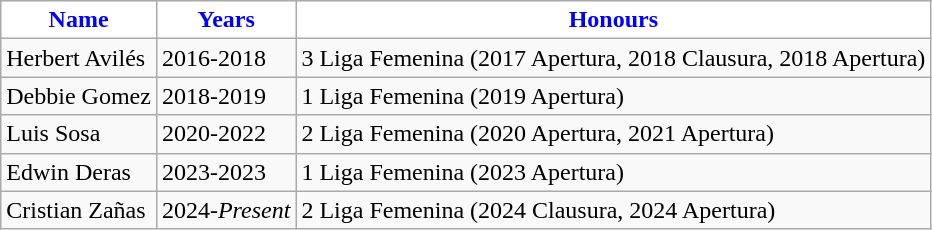<table class="wikitable">
<tr>
<th style="color:Blue; background:#FFFFFF;">Name</th>
<th style="color:Blue; background:#FFFFFF;">Years</th>
<th style="color:Blue; background:#FFFFFF;">Honours</th>
</tr>
<tr>
<td> Herbert Avilés</td>
<td>2016-2018</td>
<td>3 Liga Femenina (2017 Apertura, 2018 Clausura, 2018 Apertura)</td>
</tr>
<tr>
<td> Debbie Gomez</td>
<td>2018-2019</td>
<td>1 Liga Femenina (2019 Apertura)</td>
</tr>
<tr>
<td> Luis Sosa</td>
<td>2020-2022</td>
<td>2 Liga Femenina (2020 Apertura, 2021 Apertura)</td>
</tr>
<tr>
<td> Edwin Deras</td>
<td>2023-2023</td>
<td>1 Liga Femenina (2023 Apertura)</td>
</tr>
<tr>
<td> Cristian Zañas</td>
<td>2024-<em>Present</em></td>
<td>2 Liga Femenina (2024 Clausura, 2024 Apertura)</td>
</tr>
</table>
